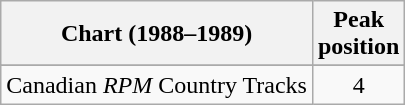<table class="wikitable sortable">
<tr>
<th align="left">Chart (1988–1989)</th>
<th align="center">Peak<br>position</th>
</tr>
<tr>
</tr>
<tr>
<td align="left">Canadian <em>RPM</em> Country Tracks</td>
<td align="center">4</td>
</tr>
</table>
